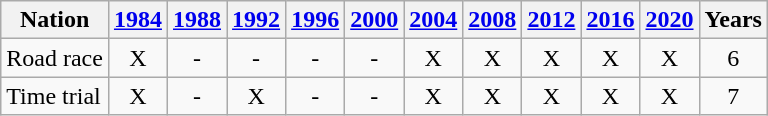<table class="wikitable" style="text-align:center">
<tr>
<th>Nation</th>
<th><a href='#'>1984</a></th>
<th><a href='#'>1988</a></th>
<th><a href='#'>1992</a></th>
<th><a href='#'>1996</a></th>
<th><a href='#'>2000</a></th>
<th><a href='#'>2004</a></th>
<th><a href='#'>2008</a></th>
<th><a href='#'>2012</a></th>
<th><a href='#'>2016</a></th>
<th><a href='#'>2020</a></th>
<th>Years</th>
</tr>
<tr>
<td align=left>Road race</td>
<td>X</td>
<td>-</td>
<td>-</td>
<td>-</td>
<td>-</td>
<td>X</td>
<td>X</td>
<td>X</td>
<td>X</td>
<td>X</td>
<td>6</td>
</tr>
<tr>
<td align=left>Time trial</td>
<td>X</td>
<td>-</td>
<td>X</td>
<td>-</td>
<td>-</td>
<td>X</td>
<td>X</td>
<td>X</td>
<td>X</td>
<td>X</td>
<td>7</td>
</tr>
</table>
